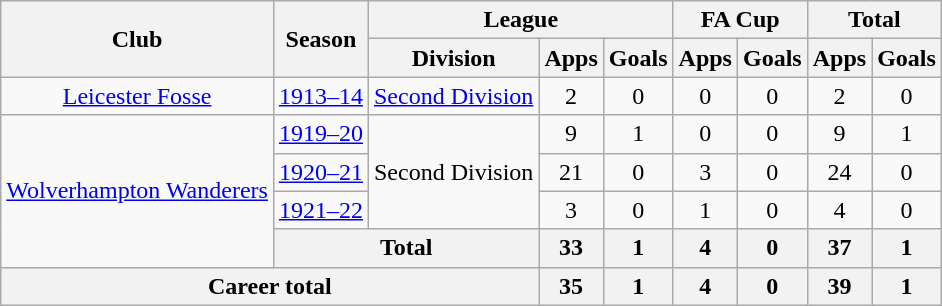<table class="wikitable" style="text-align: center;">
<tr>
<th rowspan="2">Club</th>
<th rowspan="2">Season</th>
<th colspan="3">League</th>
<th colspan="2">FA Cup</th>
<th colspan="2">Total</th>
</tr>
<tr>
<th>Division</th>
<th>Apps</th>
<th>Goals</th>
<th>Apps</th>
<th>Goals</th>
<th>Apps</th>
<th>Goals</th>
</tr>
<tr>
<td><a href='#'>Leicester Fosse</a></td>
<td><a href='#'>1913–14</a></td>
<td><a href='#'>Second Division</a></td>
<td>2</td>
<td>0</td>
<td>0</td>
<td>0</td>
<td>2</td>
<td>0</td>
</tr>
<tr>
<td rowspan="4"><a href='#'>Wolverhampton Wanderers</a></td>
<td><a href='#'>1919–20</a></td>
<td rowspan="3">Second Division</td>
<td>9</td>
<td>1</td>
<td>0</td>
<td>0</td>
<td>9</td>
<td>1</td>
</tr>
<tr>
<td><a href='#'>1920–21</a></td>
<td>21</td>
<td>0</td>
<td>3</td>
<td>0</td>
<td>24</td>
<td>0</td>
</tr>
<tr>
<td><a href='#'>1921–22</a></td>
<td>3</td>
<td>0</td>
<td>1</td>
<td>0</td>
<td>4</td>
<td>0</td>
</tr>
<tr>
<th colspan="2">Total</th>
<th>33</th>
<th>1</th>
<th>4</th>
<th>0</th>
<th>37</th>
<th>1</th>
</tr>
<tr>
<th colspan="3">Career total</th>
<th>35</th>
<th>1</th>
<th>4</th>
<th>0</th>
<th>39</th>
<th>1</th>
</tr>
</table>
